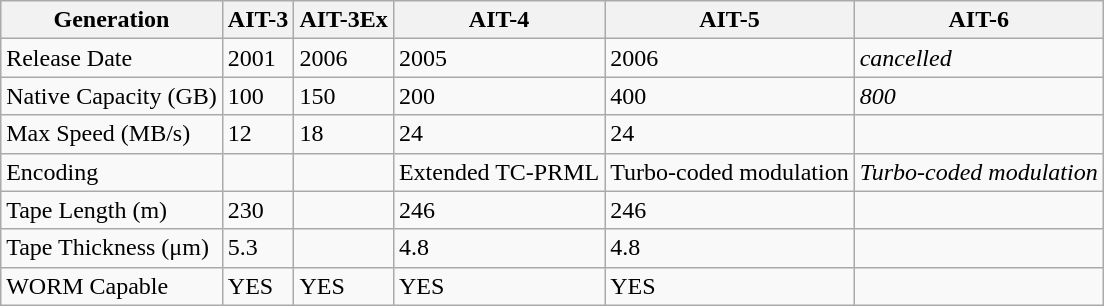<table class="wikitable" style="float:right; margin-left: 1em;">
<tr>
<th>Generation</th>
<th>AIT-3</th>
<th>AIT-3Ex</th>
<th>AIT-4</th>
<th>AIT-5</th>
<th>AIT-6</th>
</tr>
<tr>
<td>Release Date</td>
<td>2001</td>
<td>2006</td>
<td>2005</td>
<td>2006</td>
<td><em>cancelled</em></td>
</tr>
<tr>
<td>Native Capacity (GB)</td>
<td>100</td>
<td>150</td>
<td>200</td>
<td>400</td>
<td><em>800</em></td>
</tr>
<tr>
<td>Max Speed (MB/s)</td>
<td>12</td>
<td>18</td>
<td>24</td>
<td>24</td>
<td></td>
</tr>
<tr>
<td>Encoding</td>
<td></td>
<td></td>
<td>Extended TC-PRML</td>
<td>Turbo-coded modulation</td>
<td><em>Turbo-coded modulation</em></td>
</tr>
<tr>
<td>Tape Length (m)</td>
<td>230</td>
<td></td>
<td>246</td>
<td>246</td>
<td></td>
</tr>
<tr>
<td>Tape Thickness (μm)</td>
<td>5.3</td>
<td></td>
<td>4.8</td>
<td>4.8</td>
<td></td>
</tr>
<tr>
<td>WORM Capable</td>
<td>YES</td>
<td>YES</td>
<td>YES</td>
<td>YES</td>
<td></td>
</tr>
</table>
